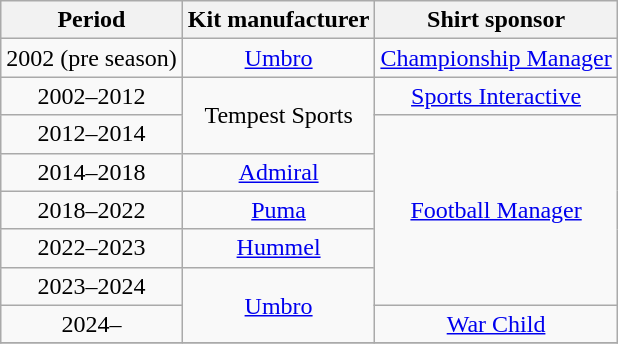<table class="wikitable" style="text-align:center;margin-left:1em;float:right">
<tr>
<th>Period</th>
<th>Kit manufacturer</th>
<th>Shirt sponsor</th>
</tr>
<tr>
<td>2002 (pre season)</td>
<td><a href='#'>Umbro</a></td>
<td><a href='#'>Championship Manager</a></td>
</tr>
<tr>
<td>2002–2012</td>
<td rowspan=2>Tempest Sports</td>
<td><a href='#'>Sports Interactive</a></td>
</tr>
<tr>
<td>2012–2014</td>
<td rowspan=5><a href='#'>Football Manager</a></td>
</tr>
<tr>
<td>2014–2018</td>
<td><a href='#'>Admiral</a></td>
</tr>
<tr>
<td>2018–2022</td>
<td><a href='#'>Puma</a></td>
</tr>
<tr>
<td>2022–2023</td>
<td><a href='#'>Hummel</a></td>
</tr>
<tr>
<td>2023–2024</td>
<td rowspan=2><a href='#'>Umbro</a></td>
</tr>
<tr>
<td>2024–</td>
<td><a href='#'>War Child</a></td>
</tr>
<tr>
</tr>
</table>
